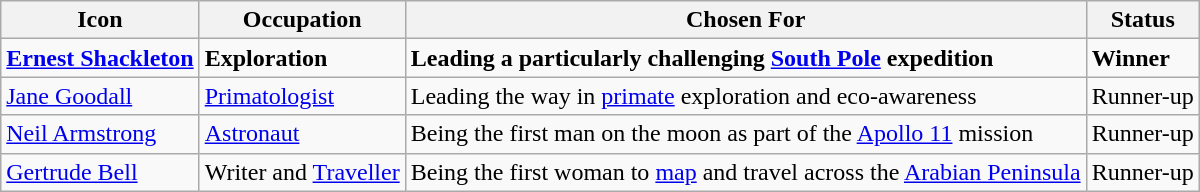<table class="wikitable">
<tr>
<th>Icon</th>
<th>Occupation</th>
<th>Chosen For</th>
<th>Status</th>
</tr>
<tr>
<td><strong><a href='#'>Ernest Shackleton</a></strong></td>
<td><strong>Exploration</strong></td>
<td><strong>Leading a particularly challenging <a href='#'>South Pole</a> expedition</strong></td>
<td><strong>Winner</strong></td>
</tr>
<tr>
<td><a href='#'>Jane Goodall</a></td>
<td><a href='#'>Primatologist</a></td>
<td>Leading the way in <a href='#'>primate</a> exploration and eco-awareness</td>
<td>Runner-up</td>
</tr>
<tr>
<td><a href='#'>Neil Armstrong</a></td>
<td><a href='#'>Astronaut</a></td>
<td>Being the first man on the moon as part of the <a href='#'>Apollo 11</a> mission</td>
<td>Runner-up</td>
</tr>
<tr>
<td><a href='#'>Gertrude Bell</a></td>
<td>Writer and <a href='#'>Traveller</a></td>
<td>Being the first woman to <a href='#'>map</a> and travel across the <a href='#'>Arabian Peninsula</a></td>
<td>Runner-up</td>
</tr>
</table>
